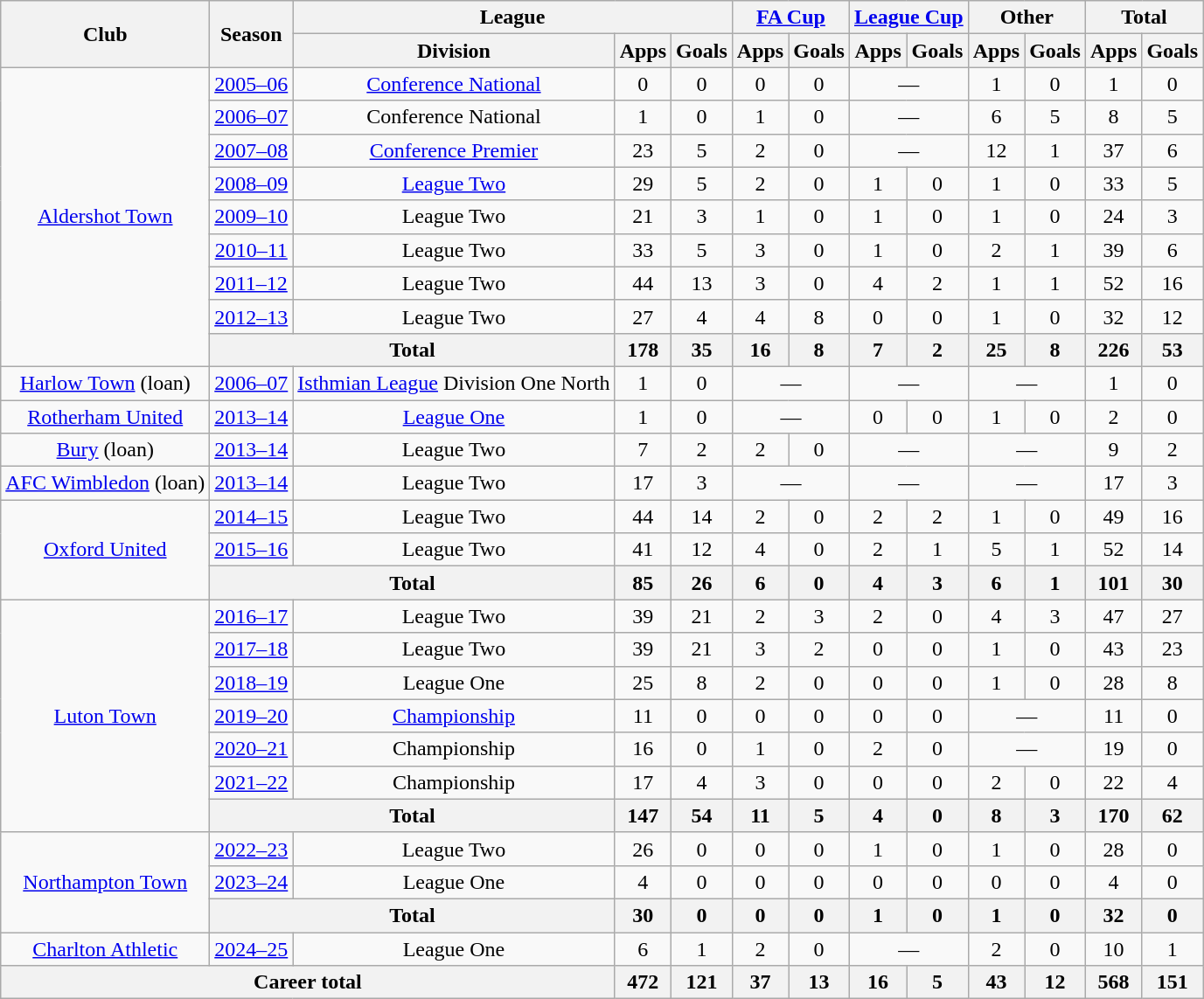<table class=wikitable style=text-align:center>
<tr>
<th rowspan=2>Club</th>
<th rowspan=2>Season</th>
<th colspan=3>League</th>
<th colspan=2><a href='#'>FA Cup</a></th>
<th colspan=2><a href='#'>League Cup</a></th>
<th colspan=2>Other</th>
<th colspan=2>Total</th>
</tr>
<tr>
<th>Division</th>
<th>Apps</th>
<th>Goals</th>
<th>Apps</th>
<th>Goals</th>
<th>Apps</th>
<th>Goals</th>
<th>Apps</th>
<th>Goals</th>
<th>Apps</th>
<th>Goals</th>
</tr>
<tr>
<td rowspan=9><a href='#'>Aldershot Town</a></td>
<td><a href='#'>2005–06</a></td>
<td><a href='#'>Conference National</a></td>
<td>0</td>
<td>0</td>
<td>0</td>
<td>0</td>
<td colspan=2>—</td>
<td>1</td>
<td>0</td>
<td>1</td>
<td>0</td>
</tr>
<tr>
<td><a href='#'>2006–07</a></td>
<td>Conference National</td>
<td>1</td>
<td>0</td>
<td>1</td>
<td>0</td>
<td colspan=2>—</td>
<td>6</td>
<td>5</td>
<td>8</td>
<td>5</td>
</tr>
<tr>
<td><a href='#'>2007–08</a></td>
<td><a href='#'>Conference Premier</a></td>
<td>23</td>
<td>5</td>
<td>2</td>
<td>0</td>
<td colspan=2>—</td>
<td>12</td>
<td>1</td>
<td>37</td>
<td>6</td>
</tr>
<tr>
<td><a href='#'>2008–09</a></td>
<td><a href='#'>League Two</a></td>
<td>29</td>
<td>5</td>
<td>2</td>
<td>0</td>
<td>1</td>
<td>0</td>
<td>1</td>
<td>0</td>
<td>33</td>
<td>5</td>
</tr>
<tr>
<td><a href='#'>2009–10</a></td>
<td>League Two</td>
<td>21</td>
<td>3</td>
<td>1</td>
<td>0</td>
<td>1</td>
<td>0</td>
<td>1</td>
<td>0</td>
<td>24</td>
<td>3</td>
</tr>
<tr>
<td><a href='#'>2010–11</a></td>
<td>League Two</td>
<td>33</td>
<td>5</td>
<td>3</td>
<td>0</td>
<td>1</td>
<td>0</td>
<td>2</td>
<td>1</td>
<td>39</td>
<td>6</td>
</tr>
<tr>
<td><a href='#'>2011–12</a></td>
<td>League Two</td>
<td>44</td>
<td>13</td>
<td>3</td>
<td>0</td>
<td>4</td>
<td>2</td>
<td>1</td>
<td>1</td>
<td>52</td>
<td>16</td>
</tr>
<tr>
<td><a href='#'>2012–13</a></td>
<td>League Two</td>
<td>27</td>
<td>4</td>
<td>4</td>
<td>8</td>
<td>0</td>
<td>0</td>
<td>1</td>
<td>0</td>
<td>32</td>
<td>12</td>
</tr>
<tr>
<th colspan=2>Total</th>
<th>178</th>
<th>35</th>
<th>16</th>
<th>8</th>
<th>7</th>
<th>2</th>
<th>25</th>
<th>8</th>
<th>226</th>
<th>53</th>
</tr>
<tr>
<td><a href='#'>Harlow Town</a> (loan)</td>
<td><a href='#'>2006–07</a></td>
<td><a href='#'>Isthmian League</a> Division One North</td>
<td>1</td>
<td>0</td>
<td colspan=2>—</td>
<td colspan=2>—</td>
<td colspan=2>—</td>
<td>1</td>
<td>0</td>
</tr>
<tr>
<td><a href='#'>Rotherham United</a></td>
<td><a href='#'>2013–14</a></td>
<td><a href='#'>League One</a></td>
<td>1</td>
<td>0</td>
<td colspan=2>—</td>
<td>0</td>
<td>0</td>
<td>1</td>
<td>0</td>
<td>2</td>
<td>0</td>
</tr>
<tr>
<td><a href='#'>Bury</a> (loan)</td>
<td><a href='#'>2013–14</a></td>
<td>League Two</td>
<td>7</td>
<td>2</td>
<td>2</td>
<td>0</td>
<td colspan=2>—</td>
<td colspan=2>—</td>
<td>9</td>
<td>2</td>
</tr>
<tr>
<td><a href='#'>AFC Wimbledon</a> (loan)</td>
<td><a href='#'>2013–14</a></td>
<td>League Two</td>
<td>17</td>
<td>3</td>
<td colspan=2>—</td>
<td colspan=2>—</td>
<td colspan=2>—</td>
<td>17</td>
<td>3</td>
</tr>
<tr>
<td rowspan=3><a href='#'>Oxford United</a></td>
<td><a href='#'>2014–15</a></td>
<td>League Two</td>
<td>44</td>
<td>14</td>
<td>2</td>
<td>0</td>
<td>2</td>
<td>2</td>
<td>1</td>
<td>0</td>
<td>49</td>
<td>16</td>
</tr>
<tr>
<td><a href='#'>2015–16</a></td>
<td>League Two</td>
<td>41</td>
<td>12</td>
<td>4</td>
<td>0</td>
<td>2</td>
<td>1</td>
<td>5</td>
<td>1</td>
<td>52</td>
<td>14</td>
</tr>
<tr>
<th colspan=2>Total</th>
<th>85</th>
<th>26</th>
<th>6</th>
<th>0</th>
<th>4</th>
<th>3</th>
<th>6</th>
<th>1</th>
<th>101</th>
<th>30</th>
</tr>
<tr>
<td rowspan=7><a href='#'>Luton Town</a></td>
<td><a href='#'>2016–17</a></td>
<td>League Two</td>
<td>39</td>
<td>21</td>
<td>2</td>
<td>3</td>
<td>2</td>
<td>0</td>
<td>4</td>
<td>3</td>
<td>47</td>
<td>27</td>
</tr>
<tr>
<td><a href='#'>2017–18</a></td>
<td>League Two</td>
<td>39</td>
<td>21</td>
<td>3</td>
<td>2</td>
<td>0</td>
<td>0</td>
<td>1</td>
<td>0</td>
<td>43</td>
<td>23</td>
</tr>
<tr>
<td><a href='#'>2018–19</a></td>
<td>League One</td>
<td>25</td>
<td>8</td>
<td>2</td>
<td>0</td>
<td>0</td>
<td>0</td>
<td>1</td>
<td>0</td>
<td>28</td>
<td>8</td>
</tr>
<tr>
<td><a href='#'>2019–20</a></td>
<td><a href='#'>Championship</a></td>
<td>11</td>
<td>0</td>
<td>0</td>
<td>0</td>
<td>0</td>
<td>0</td>
<td colspan=2>—</td>
<td>11</td>
<td>0</td>
</tr>
<tr>
<td><a href='#'>2020–21</a></td>
<td>Championship</td>
<td>16</td>
<td>0</td>
<td>1</td>
<td>0</td>
<td>2</td>
<td>0</td>
<td colspan=2>—</td>
<td>19</td>
<td>0</td>
</tr>
<tr>
<td><a href='#'>2021–22</a></td>
<td>Championship</td>
<td>17</td>
<td>4</td>
<td>3</td>
<td>0</td>
<td>0</td>
<td>0</td>
<td>2</td>
<td>0</td>
<td>22</td>
<td>4</td>
</tr>
<tr>
<th colspan=2>Total</th>
<th>147</th>
<th>54</th>
<th>11</th>
<th>5</th>
<th>4</th>
<th>0</th>
<th>8</th>
<th>3</th>
<th>170</th>
<th>62</th>
</tr>
<tr>
<td rowspan="3"><a href='#'>Northampton Town</a></td>
<td><a href='#'>2022–23</a></td>
<td>League Two</td>
<td>26</td>
<td>0</td>
<td>0</td>
<td>0</td>
<td>1</td>
<td>0</td>
<td>1</td>
<td>0</td>
<td>28</td>
<td>0</td>
</tr>
<tr>
<td><a href='#'>2023–24</a></td>
<td>League One</td>
<td>4</td>
<td>0</td>
<td>0</td>
<td>0</td>
<td>0</td>
<td>0</td>
<td>0</td>
<td>0</td>
<td>4</td>
<td>0</td>
</tr>
<tr>
<th colspan=2>Total</th>
<th>30</th>
<th>0</th>
<th>0</th>
<th>0</th>
<th>1</th>
<th>0</th>
<th>1</th>
<th>0</th>
<th>32</th>
<th>0</th>
</tr>
<tr>
<td><a href='#'>Charlton Athletic</a></td>
<td><a href='#'>2024–25</a></td>
<td>League One</td>
<td>6</td>
<td>1</td>
<td>2</td>
<td>0</td>
<td colspan=2>—</td>
<td>2</td>
<td>0</td>
<td>10</td>
<td>1</td>
</tr>
<tr>
<th colspan=3>Career total</th>
<th>472</th>
<th>121</th>
<th>37</th>
<th>13</th>
<th>16</th>
<th>5</th>
<th>43</th>
<th>12</th>
<th>568</th>
<th>151</th>
</tr>
</table>
